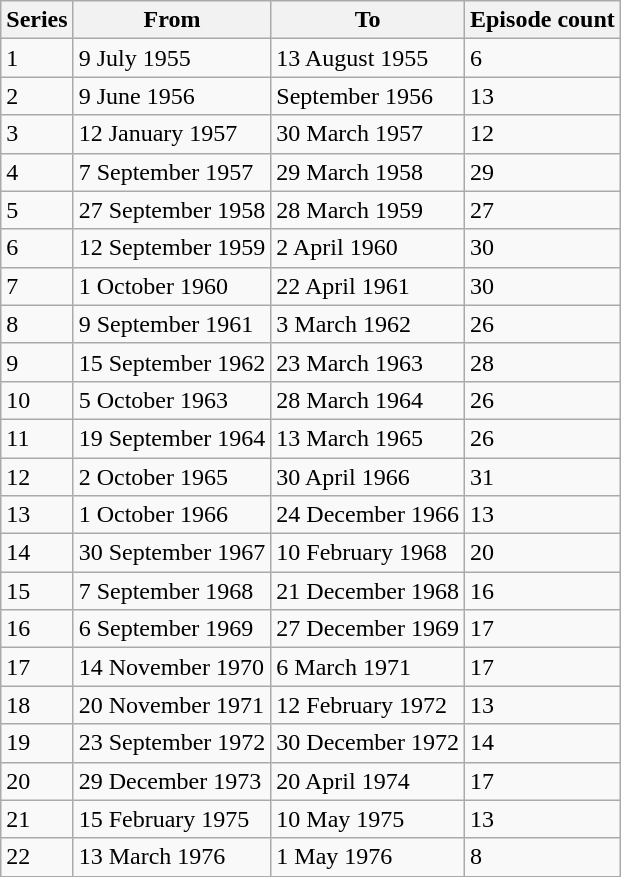<table class="wikitable">
<tr>
<th>Series</th>
<th>From</th>
<th>To</th>
<th>Episode count</th>
</tr>
<tr>
<td>1</td>
<td>9 July 1955</td>
<td>13 August 1955</td>
<td>6</td>
</tr>
<tr>
<td>2</td>
<td>9 June 1956</td>
<td>September 1956</td>
<td>13</td>
</tr>
<tr>
<td>3</td>
<td>12 January 1957</td>
<td>30 March 1957</td>
<td>12</td>
</tr>
<tr>
<td>4</td>
<td>7 September 1957</td>
<td>29 March 1958</td>
<td>29</td>
</tr>
<tr>
<td>5</td>
<td>27 September 1958</td>
<td>28 March 1959</td>
<td>27</td>
</tr>
<tr>
<td>6</td>
<td>12 September 1959</td>
<td>2 April 1960</td>
<td>30</td>
</tr>
<tr>
<td>7</td>
<td>1 October 1960</td>
<td>22 April 1961</td>
<td>30</td>
</tr>
<tr>
<td>8</td>
<td>9 September 1961</td>
<td>3 March 1962</td>
<td>26</td>
</tr>
<tr>
<td>9</td>
<td>15 September 1962</td>
<td>23 March 1963</td>
<td>28</td>
</tr>
<tr>
<td>10</td>
<td>5 October 1963</td>
<td>28 March 1964</td>
<td>26</td>
</tr>
<tr>
<td>11</td>
<td>19 September 1964</td>
<td>13 March 1965</td>
<td>26</td>
</tr>
<tr>
<td>12</td>
<td>2 October 1965</td>
<td>30 April 1966</td>
<td>31</td>
</tr>
<tr>
<td>13</td>
<td>1 October 1966</td>
<td>24 December 1966</td>
<td>13</td>
</tr>
<tr>
<td>14</td>
<td>30 September 1967</td>
<td>10 February 1968</td>
<td>20</td>
</tr>
<tr>
<td>15</td>
<td>7 September 1968</td>
<td>21 December 1968</td>
<td>16</td>
</tr>
<tr>
<td>16</td>
<td>6 September 1969</td>
<td>27 December 1969</td>
<td>17</td>
</tr>
<tr>
<td>17</td>
<td>14 November 1970</td>
<td>6 March 1971</td>
<td>17</td>
</tr>
<tr>
<td>18</td>
<td>20 November 1971</td>
<td>12 February 1972</td>
<td>13</td>
</tr>
<tr>
<td>19</td>
<td>23 September 1972</td>
<td>30 December 1972</td>
<td>14</td>
</tr>
<tr>
<td>20</td>
<td>29 December 1973</td>
<td>20 April 1974</td>
<td>17</td>
</tr>
<tr>
<td>21</td>
<td>15 February 1975</td>
<td>10 May 1975</td>
<td>13</td>
</tr>
<tr>
<td>22</td>
<td>13 March 1976</td>
<td>1 May 1976</td>
<td>8</td>
</tr>
</table>
